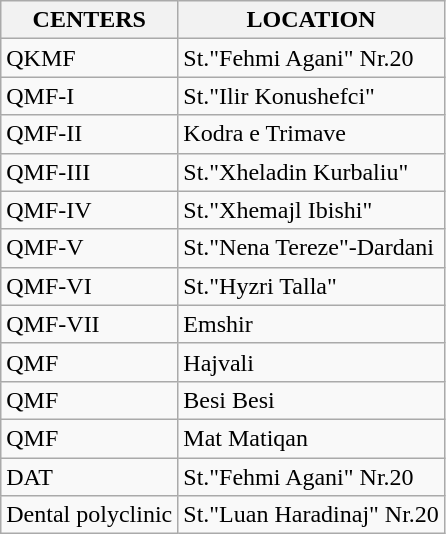<table class="wikitable">
<tr>
<th>CENTERS</th>
<th>LOCATION</th>
</tr>
<tr>
<td>QKMF</td>
<td>St."Fehmi Agani" Nr.20</td>
</tr>
<tr>
<td>QMF-I</td>
<td>St."Ilir Konushefci"</td>
</tr>
<tr>
<td>QMF-II</td>
<td>Kodra e Trimave</td>
</tr>
<tr>
<td>QMF-III</td>
<td>St."Xheladin Kurbaliu"</td>
</tr>
<tr>
<td>QMF-IV</td>
<td>St."Xhemajl Ibishi"</td>
</tr>
<tr>
<td>QMF-V</td>
<td>St."Nena Tereze"-Dardani</td>
</tr>
<tr>
<td>QMF-VI</td>
<td>St."Hyzri Talla"</td>
</tr>
<tr>
<td>QMF-VII</td>
<td>Emshir</td>
</tr>
<tr>
<td>QMF</td>
<td>Hajvali</td>
</tr>
<tr>
<td>QMF</td>
<td>Besi Besi</td>
</tr>
<tr>
<td>QMF</td>
<td>Mat Matiqan</td>
</tr>
<tr>
<td>DAT</td>
<td>St."Fehmi Agani" Nr.20</td>
</tr>
<tr>
<td>Dental polyclinic</td>
<td>St."Luan Haradinaj" Nr.20</td>
</tr>
</table>
